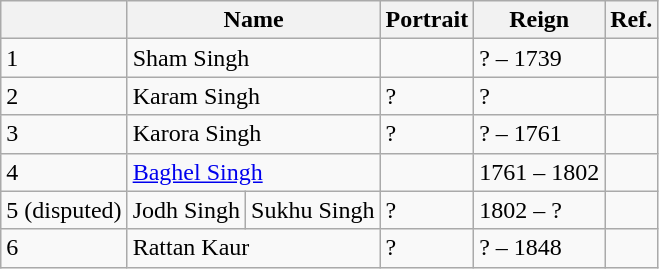<table class="wikitable">
<tr>
<th></th>
<th colspan="2">Name<br></th>
<th>Portrait</th>
<th class="unsortable">Reign</th>
<th>Ref.</th>
</tr>
<tr>
<td>1</td>
<td colspan="2">Sham Singh<br></td>
<td></td>
<td>? – 1739</td>
<td></td>
</tr>
<tr>
<td>2</td>
<td colspan="2">Karam Singh</td>
<td>?</td>
<td>?</td>
<td></td>
</tr>
<tr>
<td>3</td>
<td colspan="2">Karora Singh<br></td>
<td>?</td>
<td>? – 1761</td>
<td></td>
</tr>
<tr>
<td>4</td>
<td colspan="2"><a href='#'>Baghel Singh</a><br></td>
<td></td>
<td>1761 – 1802</td>
<td></td>
</tr>
<tr>
<td>5 (disputed)</td>
<td>Jodh Singh<br></td>
<td>Sukhu Singh</td>
<td>?</td>
<td>1802 – ?</td>
<td></td>
</tr>
<tr>
<td>6</td>
<td colspan="2">Rattan Kaur<br></td>
<td>?</td>
<td>? – 1848</td>
<td></td>
</tr>
</table>
